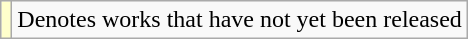<table class="wikitable">
<tr>
<td style="background:#FFFFCC;"></td>
<td>Denotes works that have not yet been released</td>
</tr>
</table>
